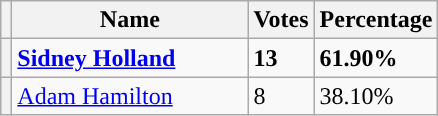<table class="wikitable">
<tr>
<th></th>
<th>Name</th>
<th>Votes</th>
<th>Percentage</th>
</tr>
<tr>
<th style="background-color: "></th>
<td width="150"><strong><a href='#'>Sidney Holland</a></strong></td>
<td><strong>13</strong></td>
<td><strong>61.90%</strong></td>
</tr>
<tr>
<th style="background-color: "></th>
<td><a href='#'>Adam Hamilton</a></td>
<td>8</td>
<td>38.10%</td>
</tr>
</table>
